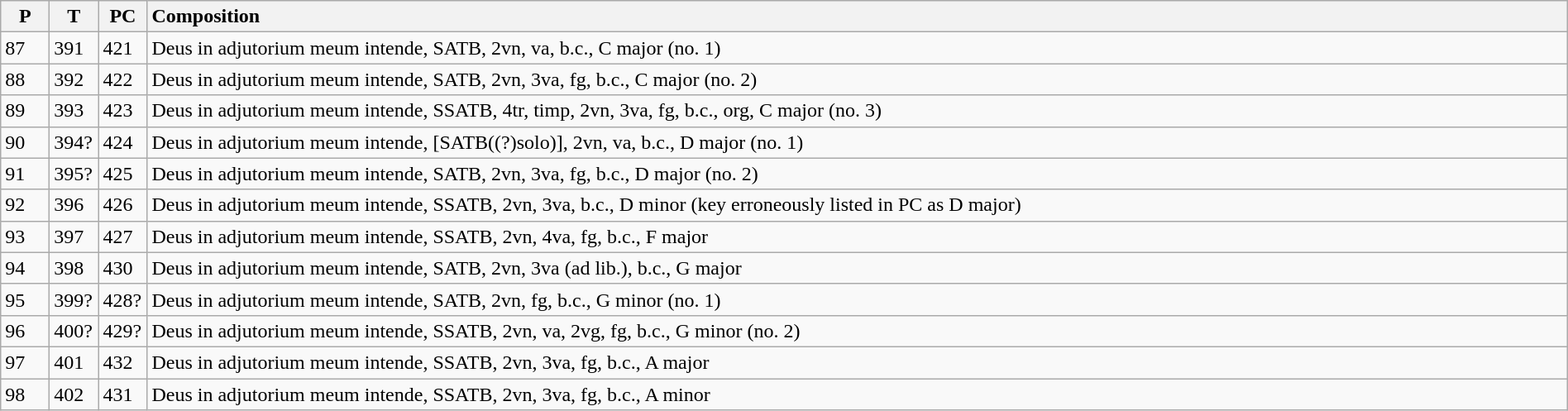<table class="wikitable" width="100%">
<tr>
<th width="32">P</th>
<th width="32">T</th>
<th width="32">PC</th>
<th style="text-align: left;">Composition</th>
</tr>
<tr>
<td>87</td>
<td>391</td>
<td>421</td>
<td>Deus in adjutorium meum intende, SATB, 2vn, va, b.c., C major (no. 1)</td>
</tr>
<tr>
<td>88</td>
<td>392</td>
<td>422</td>
<td>Deus in adjutorium meum intende, SATB, 2vn, 3va, fg, b.c., C major (no. 2)</td>
</tr>
<tr>
<td>89</td>
<td>393</td>
<td>423</td>
<td>Deus in adjutorium meum intende, SSATB, 4tr, timp, 2vn, 3va, fg, b.c., org, C major (no. 3)</td>
</tr>
<tr>
<td>90</td>
<td>394?</td>
<td>424</td>
<td>Deus in adjutorium meum intende, [SATB((?)solo)], 2vn, va, b.c., D major (no. 1)</td>
</tr>
<tr>
<td>91</td>
<td>395?</td>
<td>425</td>
<td>Deus in adjutorium meum intende, SATB, 2vn, 3va, fg, b.c., D major (no. 2)</td>
</tr>
<tr>
<td>92</td>
<td>396</td>
<td>426</td>
<td>Deus in adjutorium meum intende, SSATB, 2vn, 3va, b.c., D minor (key erroneously listed in PC as D major)</td>
</tr>
<tr>
<td>93</td>
<td>397</td>
<td>427</td>
<td>Deus in adjutorium meum intende, SSATB, 2vn, 4va, fg, b.c., F major</td>
</tr>
<tr>
<td>94</td>
<td>398</td>
<td>430</td>
<td>Deus in adjutorium meum intende, SATB, 2vn, 3va (ad lib.), b.c., G major</td>
</tr>
<tr>
<td>95</td>
<td>399?</td>
<td>428?</td>
<td>Deus in adjutorium meum intende, SATB, 2vn, fg, b.c., G minor (no. 1)</td>
</tr>
<tr>
<td>96</td>
<td>400?</td>
<td>429?</td>
<td>Deus in adjutorium meum intende, SSATB, 2vn, va, 2vg, fg, b.c., G minor (no. 2)</td>
</tr>
<tr>
<td>97</td>
<td>401</td>
<td>432</td>
<td>Deus in adjutorium meum intende, SSATB, 2vn, 3va, fg, b.c., A major</td>
</tr>
<tr>
<td>98</td>
<td>402</td>
<td>431</td>
<td>Deus in adjutorium meum intende, SSATB, 2vn, 3va, fg, b.c., A minor</td>
</tr>
</table>
